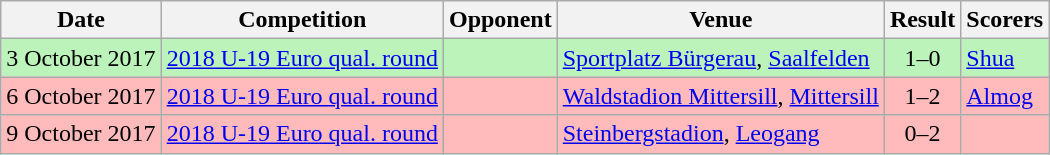<table class="wikitable">
<tr>
<th>Date</th>
<th>Competition</th>
<th>Opponent</th>
<th>Venue</th>
<th>Result</th>
<th>Scorers</th>
</tr>
<tr bgcolor="#BBF3BB">
<td>3 October 2017</td>
<td><a href='#'>2018 U-19 Euro qual. round</a></td>
<td></td>
<td><a href='#'>Sportplatz Bürgerau</a>, <a href='#'>Saalfelden</a></td>
<td align=center>1–0</td>
<td><a href='#'>Shua</a></td>
</tr>
<tr bgcolor="#FFBBBB">
<td>6 October 2017</td>
<td><a href='#'>2018 U-19 Euro qual. round</a></td>
<td></td>
<td><a href='#'>Waldstadion Mittersill</a>, <a href='#'>Mittersill</a></td>
<td align=center>1–2</td>
<td><a href='#'>Almog</a></td>
</tr>
<tr bgcolor="#FFBBBB">
<td>9 October 2017</td>
<td><a href='#'>2018 U-19 Euro qual. round</a></td>
<td></td>
<td><a href='#'>Steinbergstadion</a>, <a href='#'>Leogang</a></td>
<td align=center>0–2</td>
<td></td>
</tr>
</table>
